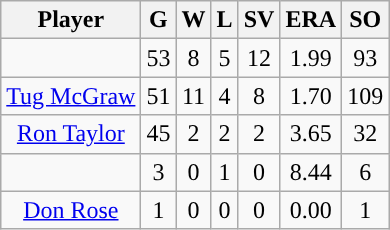<table class="wikitable sortable">
<tr>
<th>Player</th>
<th>G</th>
<th>W</th>
<th>L</th>
<th>SV</th>
<th>ERA</th>
<th>SO</th>
</tr>
<tr align="center">
<td></td>
<td>53</td>
<td>8</td>
<td>5</td>
<td>12</td>
<td>1.99</td>
<td>93</td>
</tr>
<tr align="center">
<td><a href='#'>Tug McGraw</a></td>
<td>51</td>
<td>11</td>
<td>4</td>
<td>8</td>
<td>1.70</td>
<td>109</td>
</tr>
<tr align=center>
<td><a href='#'>Ron Taylor</a></td>
<td>45</td>
<td>2</td>
<td>2</td>
<td>2</td>
<td>3.65</td>
<td>32</td>
</tr>
<tr align=center>
<td></td>
<td>3</td>
<td>0</td>
<td>1</td>
<td>0</td>
<td>8.44</td>
<td>6</td>
</tr>
<tr align="center">
<td><a href='#'>Don Rose</a></td>
<td>1</td>
<td>0</td>
<td>0</td>
<td>0</td>
<td>0.00</td>
<td>1</td>
</tr>
</table>
